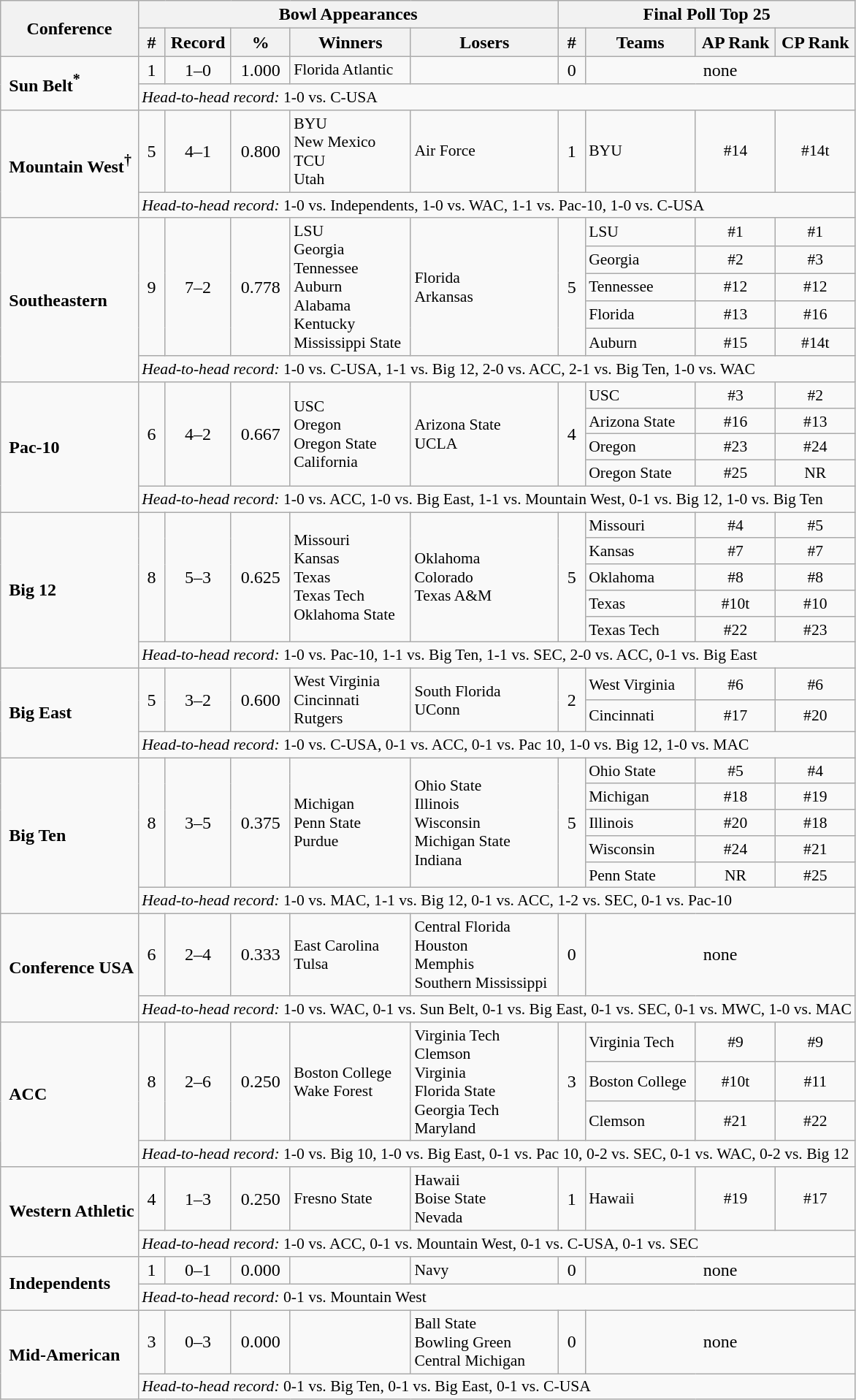<table class="wikitable">
<tr>
<th rowspan="2" style="vertical-align=bottom;">Conference</th>
<th colspan="5">Bowl Appearances</th>
<th colspan="5">Final Poll Top 25</th>
</tr>
<tr>
<th> # </th>
<th>Record</th>
<th>%</th>
<th>Winners</th>
<th>Losers</th>
<th> # </th>
<th>Teams</th>
<th>AP Rank</th>
<th>CP Rank</th>
</tr>
<tr>
<td rowspan="2"> <strong>Sun Belt<sup>*</sup></strong></td>
<td style="text-align:center;">1</td>
<td style="text-align:center;">1–0</td>
<td style="text-align:center;"> 1.000 </td>
<td style="font-size:90%;">Florida Atlantic</td>
<td style="font-size:90%;"></td>
<td style="text-align:center;">0</td>
<td colspan="4" style="text-align:center;">none</td>
</tr>
<tr>
<td colspan="10" style="font-size:90%;"><em>Head-to-head record:</em> 1-0 vs. C-USA</td>
</tr>
<tr>
<td rowspan="2"> <strong>Mountain West<sup>†</sup></strong></td>
<td style="text-align:center;">5</td>
<td style="text-align:center;">4–1</td>
<td style="text-align:center;"> 0.800 </td>
<td style="font-size:90%;">BYU<br>New Mexico<br>TCU<br>Utah</td>
<td style="font-size:90%;">Air Force</td>
<td style="text-align:center;">1</td>
<td style="font-size:90%;">BYU</td>
<td style="text-align:center; font-size:90%;">#14</td>
<td style="text-align:center; font-size:90%;">#14t</td>
</tr>
<tr>
<td colspan="10" style="font-size:90%;"><em>Head-to-head record:</em> 1-0 vs. Independents, 1-0 vs. WAC, 1-1 vs. Pac-10, 1-0 vs. C-USA</td>
</tr>
<tr>
<td rowspan="6"> <strong>Southeastern</strong></td>
<td rowspan="5" style="text-align:center;">9</td>
<td rowspan="5" style="text-align:center;">7–2</td>
<td rowspan="5" style="text-align:center;"> 0.778 </td>
<td rowspan="5" style="font-size:90%;">LSU<br>Georgia<br>Tennessee<br>Auburn<br>Alabama<br>Kentucky<br>Mississippi State</td>
<td rowspan="5" style="font-size:90%;">Florida<br>Arkansas</td>
<td rowspan="5" style="text-align:center;">5</td>
<td style="font-size:90%;">LSU</td>
<td style="text-align:center; font-size:90%;">#1</td>
<td style="text-align:center; font-size:90%;">#1</td>
</tr>
<tr>
<td style="font-size:90%;">Georgia</td>
<td style="text-align:center; font-size:90%;">#2</td>
<td style="text-align:center; font-size:90%;">#3</td>
</tr>
<tr>
<td style="font-size:90%;">Tennessee</td>
<td style="text-align:center; font-size:90%;">#12</td>
<td style="text-align:center; font-size:90%;">#12</td>
</tr>
<tr>
<td style="font-size:90%;">Florida</td>
<td style="text-align:center; font-size:90%;">#13</td>
<td style="text-align:center; font-size:90%;">#16</td>
</tr>
<tr>
<td style="font-size:90%;">Auburn</td>
<td style="text-align:center; font-size:90%;">#15</td>
<td style="text-align:center; font-size:90%;">#14t</td>
</tr>
<tr>
<td colspan="10" style="font-size:90%;"><em>Head-to-head record:</em> 1-0 vs. C-USA, 1-1 vs. Big 12, 2-0 vs. ACC, 2-1 vs. Big Ten, 1-0 vs. WAC</td>
</tr>
<tr>
<td rowspan="5"> <strong>Pac-10</strong></td>
<td rowspan="4" style="text-align:center;">6</td>
<td rowspan="4" style="text-align:center;">4–2</td>
<td rowspan="4" style="text-align:center;"> 0.667 </td>
<td rowspan="4" style="font-size:90%;">USC<br>Oregon<br>Oregon State<br>California</td>
<td rowspan="4" style="font-size:90%;">Arizona State<br>UCLA</td>
<td rowspan="4" style="text-align:center;">4</td>
<td style="font-size:90%;">USC</td>
<td style="text-align:center; font-size:90%;">#3</td>
<td style="text-align:center; font-size:90%;">#2</td>
</tr>
<tr>
<td style="font-size:90%;">Arizona State</td>
<td style="text-align:center; font-size:90%;">#16</td>
<td style="text-align:center; font-size:90%;">#13</td>
</tr>
<tr>
<td style="font-size:90%;">Oregon</td>
<td style="text-align:center; font-size:90%;">#23</td>
<td style="text-align:center; font-size:90%;">#24</td>
</tr>
<tr>
<td style="font-size:90%;">Oregon State</td>
<td style="text-align:center; font-size:90%;">#25</td>
<td style="text-align:center; font-size:90%;">NR</td>
</tr>
<tr>
<td colspan="10" style="font-size:90%;"><em>Head-to-head record:</em> 1-0 vs. ACC, 1-0 vs. Big East, 1-1 vs. Mountain West, 0-1 vs. Big 12, 1-0 vs. Big Ten</td>
</tr>
<tr>
<td rowspan="6"> <strong>Big 12</strong></td>
<td rowspan="5" style="text-align:center;">8</td>
<td rowspan="5" style="text-align:center;">5–3</td>
<td rowspan="5" style="text-align:center;"> 0.625 </td>
<td rowspan="5" style="font-size:90%;">Missouri<br>Kansas<br>Texas<br>Texas Tech<br>Oklahoma State</td>
<td rowspan="5" style="font-size:90%;">Oklahoma<br>Colorado<br>Texas A&M</td>
<td rowspan="5" style="text-align:center;">5</td>
<td style="font-size:90%;">Missouri</td>
<td style="text-align:center; font-size:90%;">#4</td>
<td style="text-align:center; font-size:90%;">#5</td>
</tr>
<tr>
<td style="font-size:90%;">Kansas</td>
<td style="text-align:center; font-size:90%;">#7</td>
<td style="text-align:center; font-size:90%;">#7</td>
</tr>
<tr>
<td style="font-size:90%;">Oklahoma</td>
<td style="text-align:center; font-size:90%;">#8</td>
<td style="text-align:center; font-size:90%;">#8</td>
</tr>
<tr>
<td style="font-size:90%;">Texas</td>
<td style="text-align:center; font-size:90%;">#10t</td>
<td style="text-align:center; font-size:90%;">#10</td>
</tr>
<tr>
<td style="font-size:90%;">Texas Tech</td>
<td style="text-align:center; font-size:90%;">#22</td>
<td style="text-align:center; font-size:90%;">#23</td>
</tr>
<tr>
<td colspan="10" style="font-size:90%;"><em>Head-to-head record:</em> 1-0 vs. Pac-10, 1-1 vs. Big Ten, 1-1 vs. SEC, 2-0 vs. ACC, 0-1 vs. Big East</td>
</tr>
<tr>
<td rowspan="3"> <strong>Big East</strong></td>
<td rowspan="2" style="text-align:center;">5</td>
<td rowspan="2" style="text-align:center;">3–2</td>
<td rowspan="2" style="text-align:center;"> 0.600 </td>
<td rowspan="2" style="font-size:90%;">West Virginia<br>Cincinnati<br>Rutgers</td>
<td rowspan="2" style="font-size:90%;">South Florida<br>UConn</td>
<td rowspan="2" style="text-align:center;">2</td>
<td style="font-size:90%;">West Virginia</td>
<td style="text-align:center; font-size:90%;">#6</td>
<td style="text-align:center; font-size:90%;">#6</td>
</tr>
<tr>
<td style="font-size:90%;">Cincinnati</td>
<td style="text-align:center; font-size:90%;">#17</td>
<td style="text-align:center; font-size:90%;">#20</td>
</tr>
<tr>
<td colspan="10" style="font-size:90%;"><em>Head-to-head record:</em> 1-0 vs. C-USA, 0-1 vs. ACC, 0-1 vs. Pac 10, 1-0 vs. Big 12, 1-0 vs. MAC</td>
</tr>
<tr>
<td rowspan="6"> <strong>Big Ten</strong></td>
<td rowspan="5" style="text-align:center;">8</td>
<td rowspan="5" style="text-align:center;">3–5</td>
<td rowspan="5" style="text-align:center;"> 0.375 </td>
<td rowspan="5" style="font-size:90%;">Michigan<br>Penn State<br>Purdue</td>
<td rowspan="5" style="font-size:90%;">Ohio State<br>Illinois<br>Wisconsin<br>Michigan State<br>Indiana</td>
<td rowspan="5" style="text-align:center;">5</td>
<td style="font-size:90%;">Ohio State</td>
<td style="text-align:center; font-size:90%;">#5</td>
<td style="text-align:center; font-size:90%;">#4</td>
</tr>
<tr>
<td style="font-size:90%;">Michigan</td>
<td style="text-align:center; font-size:90%;">#18</td>
<td style="text-align:center; font-size:90%;">#19</td>
</tr>
<tr>
<td style="font-size:90%;">Illinois</td>
<td style="text-align:center; font-size:90%;">#20</td>
<td style="text-align:center; font-size:90%;">#18</td>
</tr>
<tr>
<td style="font-size:90%;">Wisconsin</td>
<td style="text-align:center; font-size:90%;">#24</td>
<td style="text-align:center; font-size:90%;">#21</td>
</tr>
<tr>
<td style="font-size:90%;">Penn State</td>
<td style="text-align:center; font-size:90%;">NR</td>
<td style="text-align:center; font-size:90%;">#25</td>
</tr>
<tr>
<td colspan="10" style="font-size:90%;"><em>Head-to-head record:</em> 1-0 vs. MAC, 1-1 vs. Big 12, 0-1 vs. ACC, 1-2 vs. SEC, 0-1 vs. Pac-10</td>
</tr>
<tr>
<td rowspan="2"> <strong>Conference USA</strong></td>
<td style="text-align:center;">6</td>
<td style="text-align:center;">2–4</td>
<td style="text-align:center;"> 0.333 </td>
<td style="font-size:90%;">East Carolina<br>Tulsa</td>
<td style="font-size:90%;">Central Florida<br>Houston<br>Memphis<br>Southern Mississippi</td>
<td style="text-align:center;">0</td>
<td colspan="4" style="text-align:center;">none</td>
</tr>
<tr>
<td colspan="10" style="font-size:90%;"><em>Head-to-head record:</em> 1-0 vs. WAC, 0-1 vs. Sun Belt, 0-1 vs. Big East, 0-1 vs. SEC, 0-1 vs. MWC, 1-0 vs. MAC</td>
</tr>
<tr>
<td rowspan="4"> <strong>ACC</strong></td>
<td rowspan="3" style="text-align:center;">8</td>
<td rowspan="3" style="text-align:center;">2–6</td>
<td rowspan="3" style="text-align:center;"> 0.250 </td>
<td rowspan="3" style="font-size:90%;">Boston College<br>Wake Forest</td>
<td rowspan="3" style="font-size:90%;">Virginia Tech<br>Clemson<br>Virginia<br>Florida State<br>Georgia Tech<br>Maryland</td>
<td rowspan="3" style="text-align:center;">3</td>
<td style="font-size:90%;">Virginia Tech</td>
<td style="text-align:center; font-size:90%;">#9</td>
<td style="text-align:center; font-size:90%;">#9</td>
</tr>
<tr>
<td style="font-size:90%;">Boston College</td>
<td style="text-align:center; font-size:90%;">#10t</td>
<td style="text-align:center; font-size:90%;">#11</td>
</tr>
<tr>
<td style="font-size:90%;">Clemson</td>
<td style="text-align:center; font-size:90%;">#21</td>
<td style="text-align:center; font-size:90%;">#22</td>
</tr>
<tr>
<td colspan="10" style="font-size:90%;"><em>Head-to-head record:</em> 1-0 vs. Big 10, 1-0 vs. Big East, 0-1 vs. Pac 10, 0-2 vs. SEC, 0-1 vs. WAC, 0-2 vs. Big 12</td>
</tr>
<tr>
<td rowspan="2"> <strong>Western Athletic</strong></td>
<td style="text-align:center;">4</td>
<td style="text-align:center;">1–3</td>
<td style="text-align:center;"> 0.250 </td>
<td style="font-size:90%;">Fresno State</td>
<td style="font-size:90%;">Hawaii<br>Boise State<br>Nevada</td>
<td style="text-align:center;">1</td>
<td style="font-size:90%;">Hawaii</td>
<td style="text-align:center; font-size:90%;">#19</td>
<td style="text-align:center; font-size:90%;">#17</td>
</tr>
<tr>
<td colspan="10" style="font-size:90%;"><em>Head-to-head record:</em> 1-0 vs. ACC, 0-1 vs. Mountain West, 0-1 vs. C-USA, 0-1 vs. SEC</td>
</tr>
<tr>
<td rowspan="2"> <strong>Independents</strong></td>
<td style="text-align:center;">1</td>
<td style="text-align:center;">0–1</td>
<td style="text-align:center;"> 0.000 </td>
<td style="font-size:90%;"></td>
<td style="font-size:90%;">Navy</td>
<td style="text-align:center;">0</td>
<td colspan="4" style="text-align:center;">none</td>
</tr>
<tr>
<td colspan="10" style="font-size:90%;"><em>Head-to-head record:</em> 0-1 vs. Mountain West</td>
</tr>
<tr>
<td rowspan="2"> <strong>Mid-American</strong></td>
<td style="text-align:center;">3</td>
<td style="text-align:center;">0–3</td>
<td style="text-align:center;"> 0.000 </td>
<td style="font-size:90%;"></td>
<td style="font-size:90%;">Ball State<br>Bowling Green<br>Central Michigan</td>
<td style="text-align:center;">0</td>
<td colspan="4" style="text-align:center;">none</td>
</tr>
<tr>
<td colspan="10" style="font-size:90%;"><em>Head-to-head record:</em> 0-1 vs. Big Ten, 0-1 vs. Big East, 0-1 vs. C-USA</td>
</tr>
</table>
